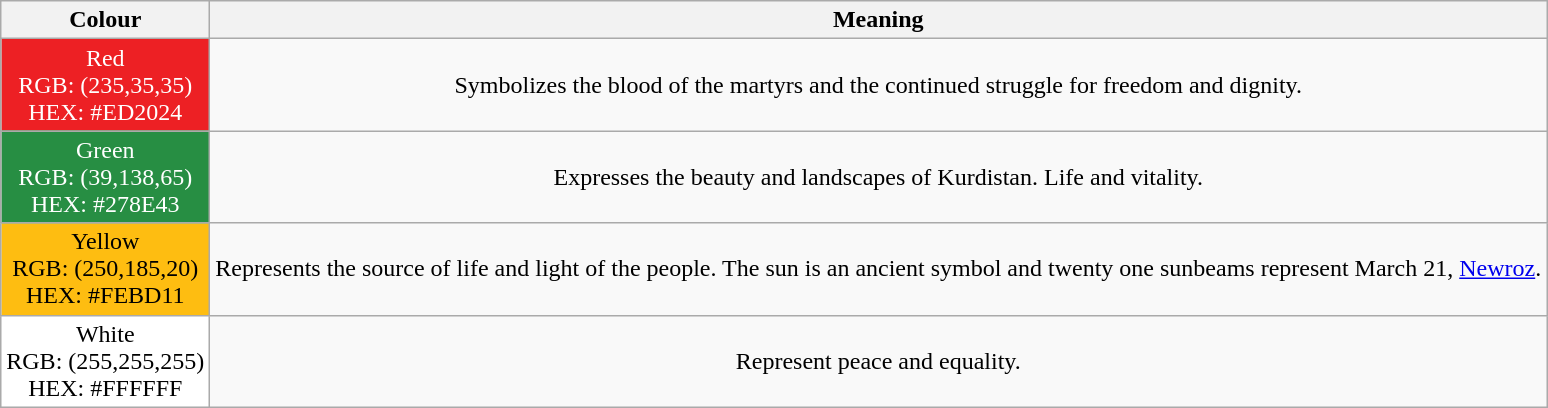<table class="wikitable" style="text-align:center;">
<tr>
<th>Colour</th>
<th>Meaning</th>
</tr>
<tr>
<td style="background:#ED2024;color:white;">Red<br>RGB: (235,35,35)<br>HEX: #ED2024</td>
<td>Symbolizes the blood of the martyrs and the continued struggle for freedom and dignity.</td>
</tr>
<tr>
<td style="background:#278E43;color:white;">Green<br>RGB: (39,138,65)<br>HEX: #278E43</td>
<td>Expresses the beauty and landscapes of Kurdistan. Life and vitality.</td>
</tr>
<tr>
<td style="background:#FEBD11;color:black;">Yellow<br>RGB: (250,185,20)<br>HEX: #FEBD11</td>
<td>Represents the source of life and light of the people. The sun is an ancient symbol and twenty one sunbeams represent March 21, <a href='#'>Newroz</a>.</td>
</tr>
<tr>
<td style="background:#FFFFFF;color:black;">White<br>RGB: (255,255,255)<br>HEX: #FFFFFF</td>
<td>Represent peace and equality.</td>
</tr>
</table>
